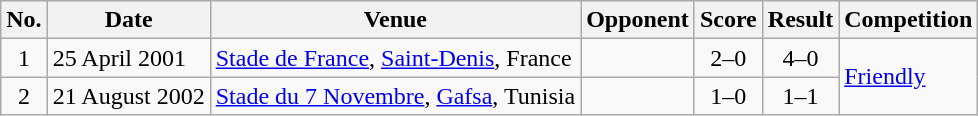<table class="wikitable sortable">
<tr>
<th scope="col">No.</th>
<th scope="col">Date</th>
<th scope="col">Venue</th>
<th scope="col">Opponent</th>
<th scope="col">Score</th>
<th scope="col">Result</th>
<th scope="col">Competition</th>
</tr>
<tr>
<td align="center">1</td>
<td>25 April 2001</td>
<td><a href='#'>Stade de France</a>, <a href='#'>Saint-Denis</a>, France</td>
<td></td>
<td align="center">2–0</td>
<td align="center">4–0</td>
<td rowspan="2"><a href='#'>Friendly</a></td>
</tr>
<tr>
<td align="center">2</td>
<td>21 August 2002</td>
<td><a href='#'>Stade du 7 Novembre</a>, <a href='#'>Gafsa</a>, Tunisia</td>
<td></td>
<td align="center">1–0</td>
<td align="center">1–1</td>
</tr>
</table>
